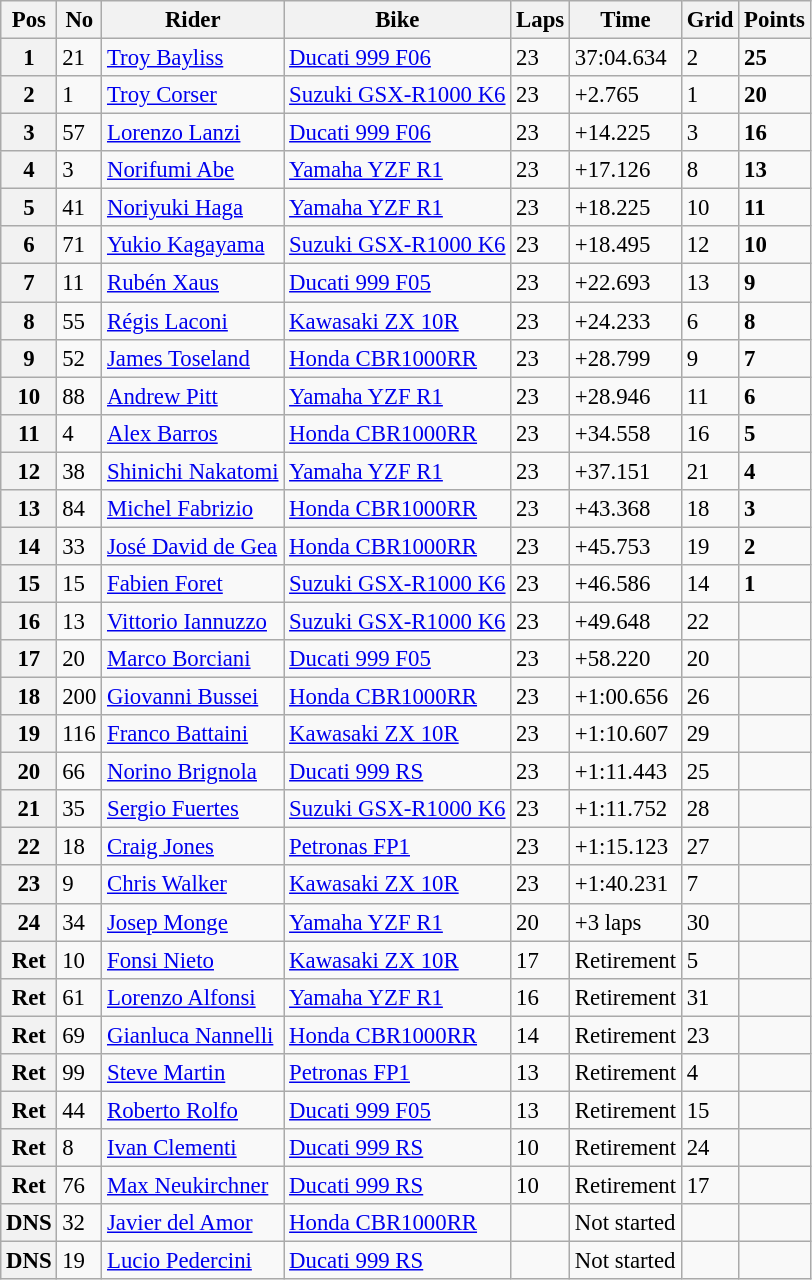<table class="wikitable" style="font-size: 95%;">
<tr>
<th>Pos</th>
<th>No</th>
<th>Rider</th>
<th>Bike</th>
<th>Laps</th>
<th>Time</th>
<th>Grid</th>
<th>Points</th>
</tr>
<tr>
<th>1</th>
<td>21</td>
<td> <a href='#'>Troy Bayliss</a></td>
<td><a href='#'>Ducati 999 F06</a></td>
<td>23</td>
<td>37:04.634</td>
<td>2</td>
<td><strong>25</strong></td>
</tr>
<tr>
<th>2</th>
<td>1</td>
<td> <a href='#'>Troy Corser</a></td>
<td><a href='#'>Suzuki GSX-R1000 K6</a></td>
<td>23</td>
<td>+2.765</td>
<td>1</td>
<td><strong>20</strong></td>
</tr>
<tr>
<th>3</th>
<td>57</td>
<td> <a href='#'>Lorenzo Lanzi</a></td>
<td><a href='#'>Ducati 999 F06</a></td>
<td>23</td>
<td>+14.225</td>
<td>3</td>
<td><strong>16</strong></td>
</tr>
<tr>
<th>4</th>
<td>3</td>
<td> <a href='#'>Norifumi Abe</a></td>
<td><a href='#'>Yamaha YZF R1</a></td>
<td>23</td>
<td>+17.126</td>
<td>8</td>
<td><strong>13</strong></td>
</tr>
<tr>
<th>5</th>
<td>41</td>
<td> <a href='#'>Noriyuki Haga</a></td>
<td><a href='#'>Yamaha YZF R1</a></td>
<td>23</td>
<td>+18.225</td>
<td>10</td>
<td><strong>11</strong></td>
</tr>
<tr>
<th>6</th>
<td>71</td>
<td> <a href='#'>Yukio Kagayama</a></td>
<td><a href='#'>Suzuki GSX-R1000 K6</a></td>
<td>23</td>
<td>+18.495</td>
<td>12</td>
<td><strong>10</strong></td>
</tr>
<tr>
<th>7</th>
<td>11</td>
<td> <a href='#'>Rubén Xaus</a></td>
<td><a href='#'>Ducati 999 F05</a></td>
<td>23</td>
<td>+22.693</td>
<td>13</td>
<td><strong>9</strong></td>
</tr>
<tr>
<th>8</th>
<td>55</td>
<td> <a href='#'>Régis Laconi</a></td>
<td><a href='#'>Kawasaki ZX 10R</a></td>
<td>23</td>
<td>+24.233</td>
<td>6</td>
<td><strong>8</strong></td>
</tr>
<tr>
<th>9</th>
<td>52</td>
<td> <a href='#'>James Toseland</a></td>
<td><a href='#'>Honda CBR1000RR</a></td>
<td>23</td>
<td>+28.799</td>
<td>9</td>
<td><strong>7</strong></td>
</tr>
<tr>
<th>10</th>
<td>88</td>
<td> <a href='#'>Andrew Pitt</a></td>
<td><a href='#'>Yamaha YZF R1</a></td>
<td>23</td>
<td>+28.946</td>
<td>11</td>
<td><strong>6</strong></td>
</tr>
<tr>
<th>11</th>
<td>4</td>
<td> <a href='#'>Alex Barros</a></td>
<td><a href='#'>Honda CBR1000RR</a></td>
<td>23</td>
<td>+34.558</td>
<td>16</td>
<td><strong>5</strong></td>
</tr>
<tr>
<th>12</th>
<td>38</td>
<td> <a href='#'>Shinichi Nakatomi</a></td>
<td><a href='#'>Yamaha YZF R1</a></td>
<td>23</td>
<td>+37.151</td>
<td>21</td>
<td><strong>4</strong></td>
</tr>
<tr>
<th>13</th>
<td>84</td>
<td> <a href='#'>Michel Fabrizio</a></td>
<td><a href='#'>Honda CBR1000RR</a></td>
<td>23</td>
<td>+43.368</td>
<td>18</td>
<td><strong>3</strong></td>
</tr>
<tr>
<th>14</th>
<td>33</td>
<td> <a href='#'>José David de Gea</a></td>
<td><a href='#'>Honda CBR1000RR</a></td>
<td>23</td>
<td>+45.753</td>
<td>19</td>
<td><strong>2</strong></td>
</tr>
<tr>
<th>15</th>
<td>15</td>
<td> <a href='#'>Fabien Foret</a></td>
<td><a href='#'>Suzuki GSX-R1000 K6</a></td>
<td>23</td>
<td>+46.586</td>
<td>14</td>
<td><strong>1</strong></td>
</tr>
<tr>
<th>16</th>
<td>13</td>
<td> <a href='#'>Vittorio Iannuzzo</a></td>
<td><a href='#'>Suzuki GSX-R1000 K6</a></td>
<td>23</td>
<td>+49.648</td>
<td>22</td>
<td></td>
</tr>
<tr>
<th>17</th>
<td>20</td>
<td> <a href='#'>Marco Borciani</a></td>
<td><a href='#'>Ducati 999 F05</a></td>
<td>23</td>
<td>+58.220</td>
<td>20</td>
<td></td>
</tr>
<tr>
<th>18</th>
<td>200</td>
<td> <a href='#'>Giovanni Bussei</a></td>
<td><a href='#'>Honda CBR1000RR</a></td>
<td>23</td>
<td>+1:00.656</td>
<td>26</td>
<td></td>
</tr>
<tr>
<th>19</th>
<td>116</td>
<td> <a href='#'>Franco Battaini</a></td>
<td><a href='#'>Kawasaki ZX 10R</a></td>
<td>23</td>
<td>+1:10.607</td>
<td>29</td>
<td></td>
</tr>
<tr>
<th>20</th>
<td>66</td>
<td> <a href='#'>Norino Brignola</a></td>
<td><a href='#'>Ducati 999 RS</a></td>
<td>23</td>
<td>+1:11.443</td>
<td>25</td>
<td></td>
</tr>
<tr>
<th>21</th>
<td>35</td>
<td> <a href='#'>Sergio Fuertes</a></td>
<td><a href='#'>Suzuki GSX-R1000 K6</a></td>
<td>23</td>
<td>+1:11.752</td>
<td>28</td>
<td></td>
</tr>
<tr>
<th>22</th>
<td>18</td>
<td> <a href='#'>Craig Jones</a></td>
<td><a href='#'>Petronas FP1</a></td>
<td>23</td>
<td>+1:15.123</td>
<td>27</td>
<td></td>
</tr>
<tr>
<th>23</th>
<td>9</td>
<td> <a href='#'>Chris Walker</a></td>
<td><a href='#'>Kawasaki ZX 10R</a></td>
<td>23</td>
<td>+1:40.231</td>
<td>7</td>
<td></td>
</tr>
<tr>
<th>24</th>
<td>34</td>
<td> <a href='#'>Josep Monge</a></td>
<td><a href='#'>Yamaha YZF R1</a></td>
<td>20</td>
<td>+3 laps</td>
<td>30</td>
<td></td>
</tr>
<tr>
<th>Ret</th>
<td>10</td>
<td> <a href='#'>Fonsi Nieto</a></td>
<td><a href='#'>Kawasaki ZX 10R</a></td>
<td>17</td>
<td>Retirement</td>
<td>5</td>
<td></td>
</tr>
<tr>
<th>Ret</th>
<td>61</td>
<td> <a href='#'>Lorenzo Alfonsi</a></td>
<td><a href='#'>Yamaha YZF R1</a></td>
<td>16</td>
<td>Retirement</td>
<td>31</td>
<td></td>
</tr>
<tr>
<th>Ret</th>
<td>69</td>
<td> <a href='#'>Gianluca Nannelli</a></td>
<td><a href='#'>Honda CBR1000RR</a></td>
<td>14</td>
<td>Retirement</td>
<td>23</td>
<td></td>
</tr>
<tr>
<th>Ret</th>
<td>99</td>
<td> <a href='#'>Steve Martin</a></td>
<td><a href='#'>Petronas FP1</a></td>
<td>13</td>
<td>Retirement</td>
<td>4</td>
<td></td>
</tr>
<tr>
<th>Ret</th>
<td>44</td>
<td> <a href='#'>Roberto Rolfo</a></td>
<td><a href='#'>Ducati 999 F05</a></td>
<td>13</td>
<td>Retirement</td>
<td>15</td>
<td></td>
</tr>
<tr>
<th>Ret</th>
<td>8</td>
<td> <a href='#'>Ivan Clementi</a></td>
<td><a href='#'>Ducati 999 RS</a></td>
<td>10</td>
<td>Retirement</td>
<td>24</td>
<td></td>
</tr>
<tr>
<th>Ret</th>
<td>76</td>
<td> <a href='#'>Max Neukirchner</a></td>
<td><a href='#'>Ducati 999 RS</a></td>
<td>10</td>
<td>Retirement</td>
<td>17</td>
<td></td>
</tr>
<tr>
<th>DNS</th>
<td>32</td>
<td> <a href='#'>Javier del Amor</a></td>
<td><a href='#'>Honda CBR1000RR</a></td>
<td></td>
<td>Not started</td>
<td></td>
<td></td>
</tr>
<tr>
<th>DNS</th>
<td>19</td>
<td> <a href='#'>Lucio Pedercini</a></td>
<td><a href='#'>Ducati 999 RS</a></td>
<td></td>
<td>Not started</td>
<td></td>
<td></td>
</tr>
</table>
